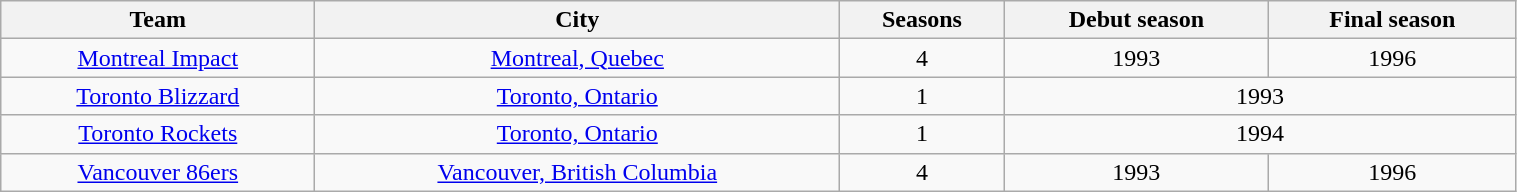<table class="wikitable sortable" style="text-align: center; width:80%">
<tr>
<th>Team</th>
<th>City</th>
<th>Seasons</th>
<th>Debut season</th>
<th>Final season</th>
</tr>
<tr>
<td><a href='#'>Montreal Impact</a></td>
<td><a href='#'>Montreal, Quebec</a></td>
<td>4</td>
<td>1993</td>
<td>1996</td>
</tr>
<tr>
<td><a href='#'>Toronto Blizzard</a></td>
<td><a href='#'>Toronto, Ontario</a></td>
<td>1</td>
<td colspan=2>1993</td>
</tr>
<tr>
<td><a href='#'>Toronto Rockets</a></td>
<td><a href='#'>Toronto, Ontario</a></td>
<td>1</td>
<td colspan=2>1994</td>
</tr>
<tr>
<td><a href='#'>Vancouver 86ers</a></td>
<td><a href='#'>Vancouver, British Columbia</a></td>
<td>4</td>
<td>1993</td>
<td>1996</td>
</tr>
</table>
